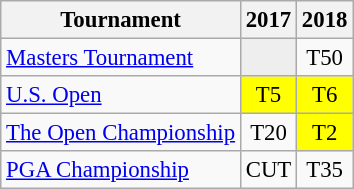<table class="wikitable" style="font-size:95%;text-align:center;">
<tr>
<th>Tournament</th>
<th>2017</th>
<th>2018</th>
</tr>
<tr>
<td align=left><a href='#'>Masters Tournament</a></td>
<td style="background:#eeeeee;"></td>
<td>T50</td>
</tr>
<tr>
<td align=left><a href='#'>U.S. Open</a></td>
<td style="background:yellow;">T5</td>
<td style="background:yellow;">T6</td>
</tr>
<tr>
<td align=left><a href='#'>The Open Championship</a></td>
<td>T20</td>
<td style="background:yellow;">T2</td>
</tr>
<tr>
<td align=left><a href='#'>PGA Championship</a></td>
<td>CUT</td>
<td>T35</td>
</tr>
</table>
